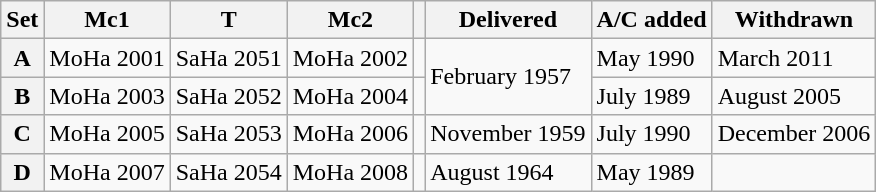<table class="wikitable">
<tr>
<th>Set</th>
<th>Mc1</th>
<th>T</th>
<th>Mc2</th>
<th></th>
<th>Delivered</th>
<th>A/C added</th>
<th>Withdrawn</th>
</tr>
<tr>
<th>A</th>
<td>MoHa 2001</td>
<td>SaHa 2051</td>
<td>MoHa 2002</td>
<td></td>
<td rowspan="2">February 1957</td>
<td>May 1990</td>
<td>March 2011</td>
</tr>
<tr>
<th>B</th>
<td>MoHa 2003</td>
<td>SaHa 2052</td>
<td>MoHa 2004</td>
<td></td>
<td>July 1989</td>
<td>August 2005</td>
</tr>
<tr>
<th>C</th>
<td>MoHa 2005</td>
<td>SaHa 2053</td>
<td>MoHa 2006</td>
<td></td>
<td>November 1959</td>
<td>July 1990</td>
<td>December 2006</td>
</tr>
<tr>
<th>D</th>
<td>MoHa 2007</td>
<td>SaHa 2054</td>
<td>MoHa 2008</td>
<td></td>
<td>August 1964</td>
<td>May 1989</td>
<td> </td>
</tr>
</table>
